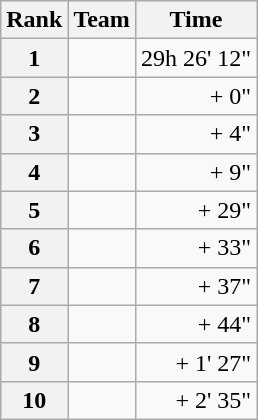<table class="wikitable">
<tr>
<th scope="col">Rank</th>
<th scope="col">Team</th>
<th scope="col">Time</th>
</tr>
<tr>
<th scope="row">1</th>
<td> </td>
<td align="right">29h 26' 12"</td>
</tr>
<tr>
<th scope="row">2</th>
<td> </td>
<td align="right">+ 0"</td>
</tr>
<tr>
<th scope="row">3</th>
<td> </td>
<td align="right">+ 4"</td>
</tr>
<tr>
<th scope="row">4</th>
<td> </td>
<td align="right">+ 9"</td>
</tr>
<tr>
<th scope="row">5</th>
<td> </td>
<td align="right">+ 29"</td>
</tr>
<tr>
<th scope="row">6</th>
<td> </td>
<td align="right">+ 33"</td>
</tr>
<tr>
<th scope="row">7</th>
<td> </td>
<td align="right">+ 37"</td>
</tr>
<tr>
<th scope="row">8</th>
<td> </td>
<td align="right">+ 44"</td>
</tr>
<tr>
<th scope="row">9</th>
<td> </td>
<td align="right">+ 1' 27"</td>
</tr>
<tr>
<th scope="row">10</th>
<td> </td>
<td align="right">+ 2' 35"</td>
</tr>
</table>
